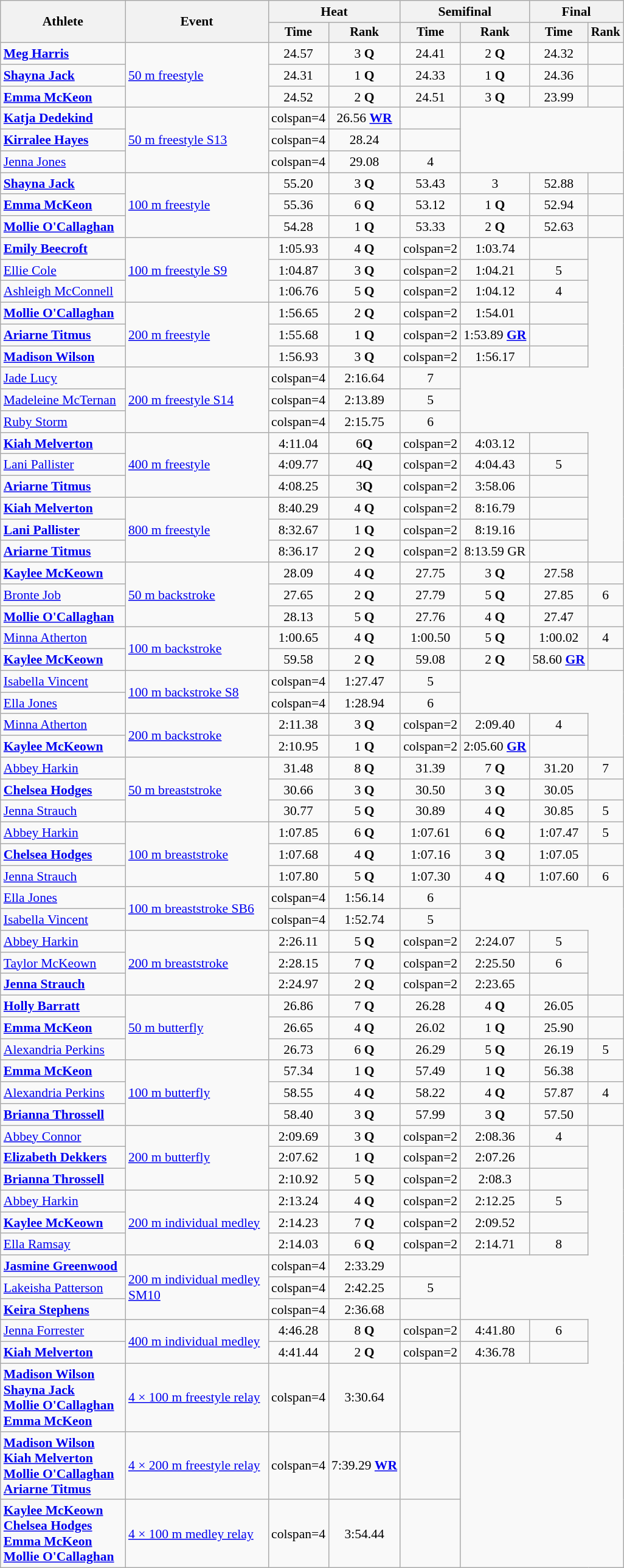<table class=wikitable style=font-size:90%>
<tr>
<th rowspan=2 width=130>Athlete</th>
<th rowspan=2 width=150>Event</th>
<th colspan=2>Heat</th>
<th colspan=2>Semifinal</th>
<th colspan=2>Final</th>
</tr>
<tr style=font-size:95%>
<th>Time</th>
<th>Rank</th>
<th>Time</th>
<th>Rank</th>
<th>Time</th>
<th>Rank</th>
</tr>
<tr align=center>
<td align=left><strong><a href='#'>Meg Harris</a></strong></td>
<td style="text-align:left;" rowspan="3"><a href='#'>50 m freestyle</a></td>
<td>24.57</td>
<td>3 <strong>Q</strong></td>
<td>24.41</td>
<td>2 <strong>Q</strong></td>
<td>24.32</td>
<td></td>
</tr>
<tr align=center>
<td align=left><strong><a href='#'>Shayna Jack</a></strong></td>
<td>24.31</td>
<td>1 <strong>Q</strong></td>
<td>24.33</td>
<td>1 <strong>Q</strong></td>
<td>24.36</td>
<td></td>
</tr>
<tr align=center>
<td align=left><strong><a href='#'>Emma McKeon</a></strong></td>
<td>24.52</td>
<td>2 <strong>Q</strong></td>
<td>24.51</td>
<td>3 <strong>Q</strong></td>
<td>23.99</td>
<td></td>
</tr>
<tr align=center>
<td align=left><strong><a href='#'>Katja Dedekind</a></strong></td>
<td style="text-align:left;" rowspan="3"><a href='#'>50 m freestyle S13</a></td>
<td>colspan=4 </td>
<td>26.56 <strong><a href='#'>WR</a></strong></td>
<td></td>
</tr>
<tr align=center>
<td align=left><strong><a href='#'>Kirralee Hayes</a></strong></td>
<td>colspan=4 </td>
<td>28.24</td>
<td></td>
</tr>
<tr align=center>
<td align=left><a href='#'>Jenna Jones</a></td>
<td>colspan=4 </td>
<td>29.08</td>
<td>4</td>
</tr>
<tr align=center>
<td align=left><strong><a href='#'>Shayna Jack</a></strong></td>
<td style="text-align:left;" rowspan="3"><a href='#'>100 m freestyle</a></td>
<td>55.20</td>
<td>3 <strong>Q</strong></td>
<td>53.43</td>
<td>3</td>
<td>52.88</td>
<td></td>
</tr>
<tr align=center>
<td align=left><strong><a href='#'>Emma McKeon</a></strong></td>
<td>55.36</td>
<td>6 <strong>Q</strong></td>
<td>53.12</td>
<td>1 <strong>Q</strong></td>
<td>52.94</td>
<td></td>
</tr>
<tr align=center>
<td align=left><strong><a href='#'>Mollie O'Callaghan</a></strong></td>
<td>54.28</td>
<td>1 <strong>Q</strong></td>
<td>53.33</td>
<td>2 <strong>Q</strong></td>
<td>52.63</td>
<td></td>
</tr>
<tr align=center>
<td align=left><strong><a href='#'>Emily Beecroft</a></strong></td>
<td style="text-align:left;" rowspan="3"><a href='#'>100 m freestyle S9</a></td>
<td>1:05.93</td>
<td>4 <strong>Q</strong></td>
<td>colspan=2 </td>
<td>1:03.74</td>
<td></td>
</tr>
<tr align=center>
<td align=left><a href='#'>Ellie Cole</a></td>
<td>1:04.87</td>
<td>3 <strong>Q</strong></td>
<td>colspan=2 </td>
<td>1:04.21</td>
<td>5</td>
</tr>
<tr align=center>
<td align=left><a href='#'>Ashleigh McConnell</a></td>
<td>1:06.76</td>
<td>5 <strong>Q</strong></td>
<td>colspan=2 </td>
<td>1:04.12</td>
<td>4</td>
</tr>
<tr align=center>
<td align=left><strong><a href='#'>Mollie O'Callaghan</a></strong></td>
<td style="text-align:left;" rowspan="3"><a href='#'>200 m freestyle</a></td>
<td>1:56.65</td>
<td>2 <strong>Q</strong></td>
<td>colspan=2 </td>
<td>1:54.01</td>
<td></td>
</tr>
<tr align=center>
<td align=left><strong><a href='#'>Ariarne Titmus</a></strong></td>
<td>1:55.68</td>
<td>1 <strong>Q</strong></td>
<td>colspan=2 </td>
<td>1:53.89 <a href='#'><strong>GR</strong></a></td>
<td></td>
</tr>
<tr align=center>
<td align=left><strong><a href='#'>Madison Wilson</a></strong></td>
<td>1:56.93</td>
<td>3 <strong>Q</strong></td>
<td>colspan=2 </td>
<td>1:56.17</td>
<td></td>
</tr>
<tr align=center>
<td align=left><a href='#'>Jade Lucy</a></td>
<td style="text-align:left;" rowspan="3"><a href='#'>200 m freestyle S14</a></td>
<td>colspan=4 </td>
<td>2:16.64</td>
<td>7</td>
</tr>
<tr align=center>
<td align=left><a href='#'>Madeleine McTernan</a></td>
<td>colspan=4 </td>
<td>2:13.89</td>
<td>5</td>
</tr>
<tr align=center>
<td align=left><a href='#'>Ruby Storm</a></td>
<td>colspan=4 </td>
<td>2:15.75</td>
<td>6</td>
</tr>
<tr align=center>
<td align=left><strong><a href='#'>Kiah Melverton</a></strong></td>
<td style="text-align:left;" rowspan="3"><a href='#'>400 m freestyle</a></td>
<td>4:11.04</td>
<td>6<strong>Q</strong></td>
<td>colspan=2 </td>
<td>4:03.12</td>
<td></td>
</tr>
<tr align=center>
<td align=left><a href='#'>Lani Pallister</a></td>
<td>4:09.77</td>
<td>4<strong>Q</strong></td>
<td>colspan=2 </td>
<td>4:04.43</td>
<td>5</td>
</tr>
<tr align=center>
<td align=left><strong><a href='#'>Ariarne Titmus</a></strong></td>
<td>4:08.25</td>
<td>3<strong>Q</strong></td>
<td>colspan=2 </td>
<td>3:58.06</td>
<td></td>
</tr>
<tr align=center>
<td align=left><strong><a href='#'>Kiah Melverton</a></strong></td>
<td style="text-align:left;" rowspan="3"><a href='#'>800 m freestyle</a></td>
<td>8:40.29</td>
<td>4 <strong>Q</strong></td>
<td>colspan=2 </td>
<td>8:16.79</td>
<td></td>
</tr>
<tr align=center>
<td align=left><strong><a href='#'>Lani Pallister</a></strong></td>
<td>8:32.67</td>
<td>1 <strong>Q</strong></td>
<td>colspan=2 </td>
<td>8:19.16</td>
<td></td>
</tr>
<tr align=center>
<td align=left><strong><a href='#'>Ariarne Titmus</a></strong></td>
<td>8:36.17</td>
<td>2 <strong>Q</strong></td>
<td>colspan=2 </td>
<td>8:13.59 GR</td>
<td></td>
</tr>
<tr align=center>
<td align=left><strong><a href='#'>Kaylee McKeown</a></strong></td>
<td style="text-align:left;" rowspan="3"><a href='#'>50 m backstroke</a></td>
<td>28.09</td>
<td>4 <strong>Q</strong></td>
<td>27.75</td>
<td>3 <strong>Q</strong></td>
<td>27.58</td>
<td></td>
</tr>
<tr align=center>
<td align=left><a href='#'>Bronte Job</a></td>
<td>27.65</td>
<td>2 <strong>Q</strong></td>
<td>27.79</td>
<td>5 <strong>Q</strong></td>
<td>27.85</td>
<td>6</td>
</tr>
<tr align=center>
<td align=left><strong><a href='#'>Mollie O'Callaghan</a></strong></td>
<td>28.13</td>
<td>5 <strong>Q</strong></td>
<td>27.76</td>
<td>4 <strong>Q</strong></td>
<td>27.47</td>
<td></td>
</tr>
<tr align=center>
<td align=left><a href='#'>Minna Atherton</a></td>
<td style="text-align:left;" rowspan="2"><a href='#'>100 m backstroke</a></td>
<td>1:00.65</td>
<td>4 <strong>Q</strong></td>
<td>1:00.50</td>
<td>5 <strong>Q</strong></td>
<td>1:00.02</td>
<td>4</td>
</tr>
<tr align=center>
<td align=left><strong><a href='#'>Kaylee McKeown</a></strong></td>
<td>59.58</td>
<td>2 <strong>Q</strong></td>
<td>59.08</td>
<td>2 <strong>Q</strong></td>
<td>58.60 <a href='#'><strong>GR</strong></a></td>
<td></td>
</tr>
<tr align=center>
<td align=left><a href='#'>Isabella Vincent</a></td>
<td style="text-align:left;" rowspan="2"><a href='#'>100 m backstroke S8</a></td>
<td>colspan=4 </td>
<td>1:27.47</td>
<td>5</td>
</tr>
<tr align=center>
<td align=left><a href='#'>Ella Jones</a></td>
<td>colspan=4 </td>
<td>1:28.94</td>
<td>6</td>
</tr>
<tr align=center>
<td align=left><a href='#'>Minna Atherton</a></td>
<td style="text-align:left;" rowspan="2"><a href='#'>200 m backstroke</a></td>
<td>2:11.38</td>
<td>3 <strong>Q</strong></td>
<td>colspan=2 </td>
<td>2:09.40</td>
<td>4</td>
</tr>
<tr align=center>
<td align=left><strong><a href='#'>Kaylee McKeown</a></strong></td>
<td>2:10.95</td>
<td>1 <strong>Q</strong></td>
<td>colspan=2 </td>
<td>2:05.60 <a href='#'><strong>GR</strong></a></td>
<td></td>
</tr>
<tr align=center>
<td align=left><a href='#'>Abbey Harkin</a></td>
<td style="text-align:left;" rowspan="3"><a href='#'>50 m breaststroke</a></td>
<td>31.48</td>
<td>8 <strong>Q</strong></td>
<td>31.39</td>
<td>7 <strong>Q</strong></td>
<td>31.20</td>
<td>7</td>
</tr>
<tr align=center>
<td align=left><strong><a href='#'>Chelsea Hodges</a></strong></td>
<td>30.66</td>
<td>3 <strong>Q</strong></td>
<td>30.50</td>
<td>3 <strong>Q</strong></td>
<td>30.05</td>
<td></td>
</tr>
<tr align=center>
<td align=left><a href='#'>Jenna Strauch</a></td>
<td>30.77</td>
<td>5 <strong>Q</strong></td>
<td>30.89</td>
<td>4 <strong>Q</strong></td>
<td>30.85</td>
<td>5</td>
</tr>
<tr align=center>
<td align=left><a href='#'>Abbey Harkin</a></td>
<td style="text-align:left;" rowspan="3"><a href='#'>100 m breaststroke</a></td>
<td>1:07.85</td>
<td>6 <strong>Q</strong></td>
<td>1:07.61</td>
<td>6 <strong>Q</strong></td>
<td>1:07.47</td>
<td>5</td>
</tr>
<tr align=center>
<td align=left><strong><a href='#'>Chelsea Hodges</a></strong></td>
<td>1:07.68</td>
<td>4 <strong>Q</strong></td>
<td>1:07.16</td>
<td>3 <strong>Q</strong></td>
<td>1:07.05</td>
<td></td>
</tr>
<tr align=center>
<td align=left><a href='#'>Jenna Strauch</a></td>
<td>1:07.80</td>
<td>5 <strong>Q</strong></td>
<td>1:07.30</td>
<td>4 <strong>Q</strong></td>
<td>1:07.60</td>
<td>6</td>
</tr>
<tr align=center>
<td align=left><a href='#'>Ella Jones</a></td>
<td style="text-align:left;" rowspan="2"><a href='#'>100 m breaststroke SB6</a></td>
<td>colspan=4 </td>
<td>1:56.14</td>
<td>6</td>
</tr>
<tr align=center>
<td align=left><a href='#'>Isabella Vincent</a></td>
<td>colspan=4 </td>
<td>1:52.74</td>
<td>5</td>
</tr>
<tr align=center>
<td align=left><a href='#'>Abbey Harkin</a></td>
<td style="text-align:left;" rowspan="3"><a href='#'>200 m breaststroke</a></td>
<td>2:26.11</td>
<td>5 <strong>Q</strong></td>
<td>colspan=2 </td>
<td>2:24.07</td>
<td>5</td>
</tr>
<tr align=center>
<td align=left><a href='#'>Taylor McKeown</a></td>
<td>2:28.15</td>
<td>7 <strong>Q</strong></td>
<td>colspan=2 </td>
<td>2:25.50</td>
<td>6</td>
</tr>
<tr align=center>
<td align=left><strong><a href='#'>Jenna Strauch</a></strong></td>
<td>2:24.97</td>
<td>2 <strong>Q</strong></td>
<td>colspan=2 </td>
<td>2:23.65</td>
<td></td>
</tr>
<tr align=center>
<td align=left><strong><a href='#'>Holly Barratt</a></strong></td>
<td style="text-align:left;" rowspan="3"><a href='#'>50 m butterfly</a></td>
<td>26.86</td>
<td>7 <strong>Q</strong></td>
<td>26.28</td>
<td>4 <strong>Q</strong></td>
<td>26.05</td>
<td></td>
</tr>
<tr align=center>
<td align=left><strong><a href='#'>Emma McKeon</a></strong></td>
<td>26.65</td>
<td>4 <strong>Q</strong></td>
<td>26.02</td>
<td>1 <strong>Q</strong></td>
<td>25.90</td>
<td></td>
</tr>
<tr align=center>
<td align=left><a href='#'>Alexandria Perkins</a></td>
<td>26.73</td>
<td>6 <strong>Q</strong></td>
<td>26.29</td>
<td>5 <strong>Q</strong></td>
<td>26.19</td>
<td>5</td>
</tr>
<tr align=center>
<td align=left><strong><a href='#'>Emma McKeon</a></strong></td>
<td style="text-align:left;" rowspan="3"><a href='#'>100 m butterfly</a></td>
<td>57.34</td>
<td>1 <strong>Q</strong></td>
<td>57.49</td>
<td>1 <strong>Q</strong></td>
<td>56.38</td>
<td></td>
</tr>
<tr align=center>
<td align=left><a href='#'>Alexandria Perkins</a></td>
<td>58.55</td>
<td>4 <strong>Q</strong></td>
<td>58.22</td>
<td>4 <strong>Q</strong></td>
<td>57.87</td>
<td>4</td>
</tr>
<tr align=center>
<td align=left><strong><a href='#'>Brianna Throssell</a></strong></td>
<td>58.40</td>
<td>3 <strong>Q</strong></td>
<td>57.99</td>
<td>3 <strong>Q</strong></td>
<td>57.50</td>
<td></td>
</tr>
<tr align=center>
<td align=left><a href='#'>Abbey Connor</a></td>
<td style="text-align:left;" rowspan="3"><a href='#'>200 m butterfly</a></td>
<td>2:09.69</td>
<td>3 <strong>Q</strong></td>
<td>colspan=2 </td>
<td>2:08.36</td>
<td>4</td>
</tr>
<tr align=center>
<td align=left><strong><a href='#'>Elizabeth Dekkers</a></strong></td>
<td>2:07.62</td>
<td>1 <strong>Q</strong></td>
<td>colspan=2 </td>
<td>2:07.26</td>
<td></td>
</tr>
<tr align=center>
<td align=left><strong><a href='#'>Brianna Throssell</a></strong></td>
<td>2:10.92</td>
<td>5 <strong>Q</strong></td>
<td>colspan=2 </td>
<td>2:08.3</td>
<td></td>
</tr>
<tr align=center>
<td align=left><a href='#'>Abbey Harkin</a></td>
<td style="text-align:left;" rowspan="3"><a href='#'>200 m individual medley</a></td>
<td>2:13.24</td>
<td>4 <strong>Q</strong></td>
<td>colspan=2 </td>
<td>2:12.25</td>
<td>5</td>
</tr>
<tr align=center>
<td align=left><strong><a href='#'>Kaylee McKeown</a></strong></td>
<td>2:14.23</td>
<td>7 <strong>Q</strong></td>
<td>colspan=2 </td>
<td>2:09.52</td>
<td></td>
</tr>
<tr align=center>
<td align=left><a href='#'>Ella Ramsay</a></td>
<td>2:14.03</td>
<td>6 <strong>Q</strong></td>
<td>colspan=2 </td>
<td>2:14.71</td>
<td>8</td>
</tr>
<tr align=center>
<td align=left><strong><a href='#'>Jasmine Greenwood</a></strong></td>
<td style="text-align:left;" rowspan="3"><a href='#'>200 m individual medley SM10</a></td>
<td>colspan=4 </td>
<td>2:33.29</td>
<td></td>
</tr>
<tr align=center>
<td align=left><a href='#'>Lakeisha Patterson</a></td>
<td>colspan=4 </td>
<td>2:42.25</td>
<td>5</td>
</tr>
<tr align=center>
<td align=left><strong><a href='#'>Keira Stephens</a></strong></td>
<td>colspan=4 </td>
<td>2:36.68</td>
<td></td>
</tr>
<tr align=center>
<td align=left><a href='#'>Jenna Forrester</a></td>
<td style="text-align:left;" rowspan="2"><a href='#'>400 m individual medley</a></td>
<td>4:46.28</td>
<td>8 <strong>Q</strong></td>
<td>colspan=2 </td>
<td>4:41.80</td>
<td>6</td>
</tr>
<tr align=center>
<td align=left><strong><a href='#'>Kiah Melverton</a></strong></td>
<td>4:41.44</td>
<td>2 <strong>Q</strong></td>
<td>colspan=2 </td>
<td>4:36.78</td>
<td></td>
</tr>
<tr align=center>
<td align=left><strong><a href='#'>Madison Wilson</a><br><a href='#'>Shayna Jack</a> <br><a href='#'>Mollie O'Callaghan</a> <br><a href='#'>Emma McKeon</a></strong></td>
<td align=left><a href='#'>4 × 100 m freestyle relay</a></td>
<td>colspan=4 </td>
<td>3:30.64</td>
<td></td>
</tr>
<tr align=center>
<td align=left><strong><a href='#'>Madison Wilson</a><br><a href='#'>Kiah Melverton</a> <br><a href='#'>Mollie O'Callaghan</a> <br><a href='#'>Ariarne Titmus</a></strong></td>
<td align=left><a href='#'>4 × 200 m freestyle relay</a></td>
<td>colspan=4 </td>
<td>7:39.29 <strong><a href='#'>WR</a></strong></td>
<td></td>
</tr>
<tr align=center>
<td align=left><strong><a href='#'>Kaylee McKeown</a> <br><a href='#'>Chelsea Hodges</a> <br><a href='#'>Emma McKeon</a> <br> <a href='#'>Mollie O'Callaghan</a></strong></td>
<td align=left><a href='#'>4 × 100 m medley relay</a></td>
<td>colspan=4 </td>
<td>3:54.44</td>
<td></td>
</tr>
</table>
